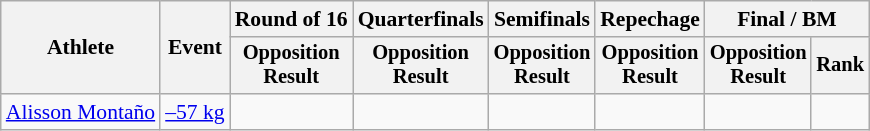<table class="wikitable" style="font-size:90%">
<tr>
<th rowspan=2>Athlete</th>
<th rowspan=2>Event</th>
<th>Round of 16</th>
<th>Quarterfinals</th>
<th>Semifinals</th>
<th>Repechage</th>
<th colspan=2>Final / BM</th>
</tr>
<tr style="font-size:95%">
<th>Opposition<br>Result</th>
<th>Opposition<br>Result</th>
<th>Opposition<br>Result</th>
<th>Opposition<br>Result</th>
<th>Opposition<br>Result</th>
<th>Rank</th>
</tr>
<tr align=center>
<td align=left><a href='#'>Alisson Montaño</a></td>
<td align=left><a href='#'>–57 kg</a></td>
<td></td>
<td></td>
<td></td>
<td></td>
<td></td>
<td></td>
</tr>
</table>
